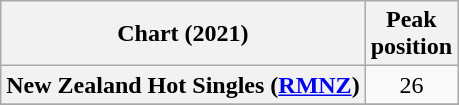<table class="wikitable sortable plainrowheaders" style="text-align:center">
<tr>
<th scope="col">Chart (2021)</th>
<th scope="col">Peak<br>position</th>
</tr>
<tr>
<th scope="row">New Zealand Hot Singles (<a href='#'>RMNZ</a>)</th>
<td>26</td>
</tr>
<tr>
</tr>
</table>
